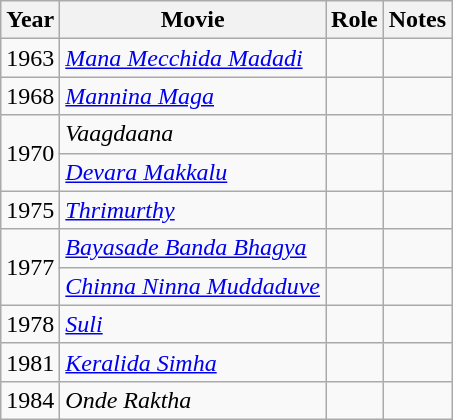<table class="wikitable">
<tr>
<th>Year</th>
<th>Movie</th>
<th>Role</th>
<th>Notes</th>
</tr>
<tr>
<td>1963</td>
<td><em><a href='#'>Mana Mecchida Madadi</a></em></td>
<td></td>
<td></td>
</tr>
<tr>
<td>1968</td>
<td><em><a href='#'>Mannina Maga</a></em></td>
<td></td>
<td></td>
</tr>
<tr>
<td rowspan=2>1970</td>
<td><em>Vaagdaana</em></td>
<td></td>
<td></td>
</tr>
<tr>
<td><em><a href='#'>Devara Makkalu</a></em></td>
<td></td>
<td></td>
</tr>
<tr>
<td>1975</td>
<td><em><a href='#'>Thrimurthy</a></em></td>
<td></td>
<td></td>
</tr>
<tr>
<td rowspan=2>1977</td>
<td><em><a href='#'>Bayasade Banda Bhagya</a></em></td>
<td></td>
<td></td>
</tr>
<tr>
<td><em><a href='#'>Chinna Ninna Muddaduve</a></em></td>
<td></td>
<td></td>
</tr>
<tr>
<td>1978</td>
<td><em><a href='#'>Suli</a></em></td>
<td></td>
<td></td>
</tr>
<tr>
<td>1981</td>
<td><em><a href='#'>Keralida Simha</a></em></td>
<td></td>
<td></td>
</tr>
<tr>
<td>1984</td>
<td><em>Onde Raktha</em></td>
<td></td>
<td></td>
</tr>
</table>
